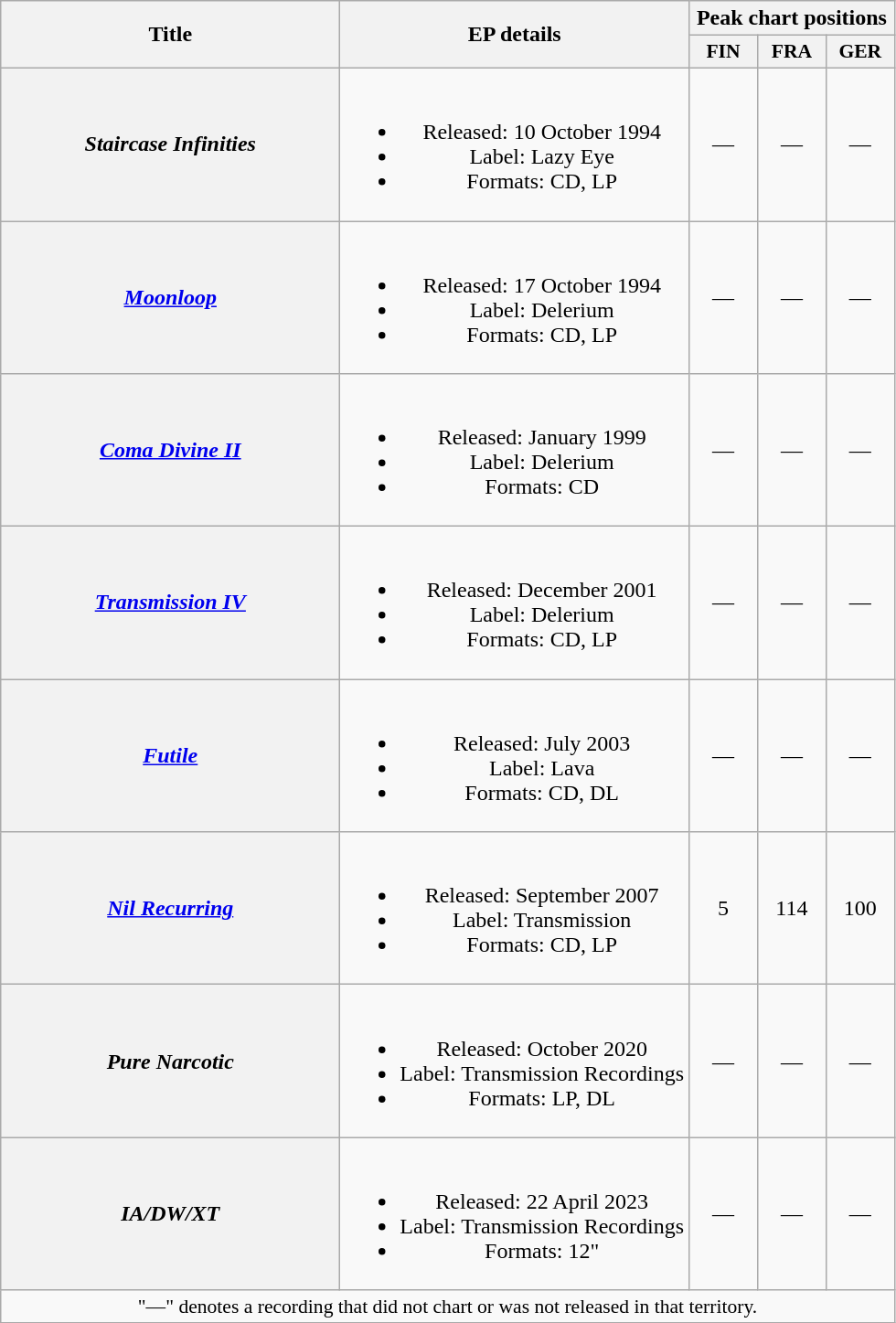<table class="wikitable plainrowheaders" style="text-align:center;">
<tr>
<th scope="col" rowspan="2" style="width:15em;">Title</th>
<th scope="col" rowspan="2">EP details</th>
<th scope="col" colspan="3">Peak chart positions</th>
</tr>
<tr>
<th scope="col" style="width:3em;font-size:90%;">FIN<br></th>
<th scope="col" style="width:3em;font-size:90%;">FRA<br></th>
<th scope="col" style="width:3em;font-size:90%;">GER<br></th>
</tr>
<tr>
<th scope="row"><em>Staircase Infinities</em></th>
<td><br><ul><li>Released: 10 October 1994</li><li>Label: Lazy Eye</li><li>Formats: CD, LP</li></ul></td>
<td>—</td>
<td>—</td>
<td>—</td>
</tr>
<tr>
<th scope="row"><em><a href='#'>Moonloop</a></em></th>
<td><br><ul><li>Released: 17 October 1994</li><li>Label: Delerium</li><li>Formats: CD, LP</li></ul></td>
<td>—</td>
<td>—</td>
<td>—</td>
</tr>
<tr>
<th scope="row"><em><a href='#'>Coma Divine II</a></em></th>
<td><br><ul><li>Released: January 1999</li><li>Label: Delerium</li><li>Formats: CD</li></ul></td>
<td>—</td>
<td>—</td>
<td>—</td>
</tr>
<tr>
<th scope="row"><em><a href='#'>Transmission IV</a></em></th>
<td><br><ul><li>Released: December 2001</li><li>Label: Delerium</li><li>Formats: CD, LP</li></ul></td>
<td>—</td>
<td>—</td>
<td>—</td>
</tr>
<tr>
<th scope="row"><em><a href='#'>Futile</a></em></th>
<td><br><ul><li>Released: July 2003</li><li>Label: Lava</li><li>Formats: CD, DL</li></ul></td>
<td>—</td>
<td>—</td>
<td>—</td>
</tr>
<tr>
<th scope="row"><em><a href='#'>Nil Recurring</a></em></th>
<td><br><ul><li>Released: September 2007</li><li>Label: Transmission</li><li>Formats: CD, LP</li></ul></td>
<td>5</td>
<td>114</td>
<td>100</td>
</tr>
<tr>
<th scope="row"><em>Pure Narcotic</em></th>
<td><br><ul><li>Released: October 2020</li><li>Label: Transmission Recordings</li><li>Formats: LP, DL</li></ul></td>
<td>—</td>
<td>—</td>
<td>—</td>
</tr>
<tr>
<th scope="row"><em>IA/DW/XT</em></th>
<td><br><ul><li>Released: 22 April 2023</li><li>Label: Transmission Recordings</li><li>Formats: 12"</li></ul></td>
<td>—</td>
<td>—</td>
<td>—</td>
</tr>
<tr>
<td colspan="5" style="font-size:90%">"—" denotes a recording that did not chart or was not released in that territory.</td>
</tr>
</table>
